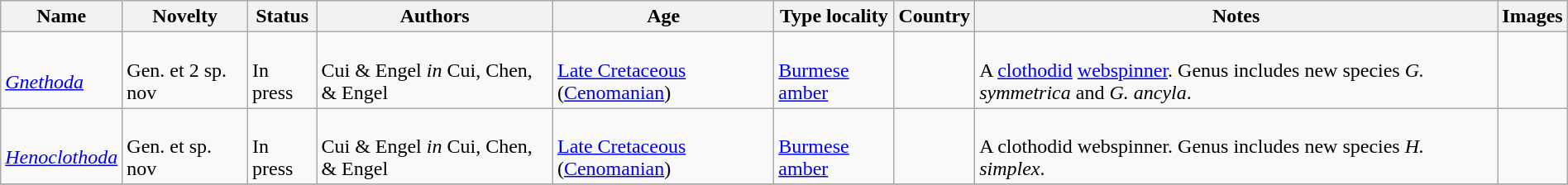<table class="wikitable sortable" align="center" width="100%">
<tr>
<th>Name</th>
<th>Novelty</th>
<th>Status</th>
<th>Authors</th>
<th>Age</th>
<th>Type locality</th>
<th>Country</th>
<th>Notes</th>
<th>Images</th>
</tr>
<tr>
<td><br><em><a href='#'>Gnethoda</a></em></td>
<td><br>Gen. et 2 sp. nov</td>
<td><br>In press</td>
<td><br>Cui & Engel <em>in</em> Cui, Chen, & Engel</td>
<td><br><a href='#'>Late Cretaceous</a> (<a href='#'>Cenomanian</a>)</td>
<td><br><a href='#'>Burmese amber</a></td>
<td><br></td>
<td><br>A <a href='#'>clothodid</a> <a href='#'>webspinner</a>. Genus includes new species <em>G. symmetrica</em> and <em>G. ancyla</em>.</td>
<td></td>
</tr>
<tr>
<td><br><em><a href='#'>Henoclothoda</a></em></td>
<td><br>Gen. et sp. nov</td>
<td><br>In press</td>
<td><br>Cui & Engel <em>in</em> Cui, Chen, & Engel</td>
<td><br><a href='#'>Late Cretaceous</a> (<a href='#'>Cenomanian</a>)</td>
<td><br><a href='#'>Burmese amber</a></td>
<td><br></td>
<td><br>A clothodid webspinner. Genus includes new species <em>H. simplex</em>.</td>
<td></td>
</tr>
<tr>
</tr>
</table>
